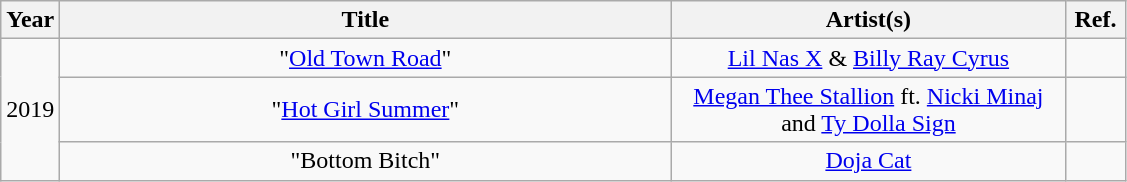<table class="wikitable plainrowheaders sortable" style="text-align:center;">
<tr>
<th scope="col" style="width: 2em;">Year</th>
<th scope="col" style="width: 25em;">Title</th>
<th scope="col" style="width: 16em;">Artist(s)</th>
<th scope="col" style="width: 2em;" class="unsortable">Ref.</th>
</tr>
<tr>
<td rowspan="3">2019</td>
<td>"<a href='#'>Old Town Road</a>"</td>
<td><a href='#'>Lil Nas X</a> & <a href='#'>Billy Ray Cyrus</a></td>
<td></td>
</tr>
<tr>
<td>"<a href='#'>Hot Girl Summer</a>"</td>
<td><a href='#'>Megan Thee Stallion</a> ft. <a href='#'>Nicki Minaj</a> and <a href='#'>Ty Dolla Sign</a></td>
<td></td>
</tr>
<tr>
<td>"Bottom Bitch"</td>
<td><a href='#'>Doja Cat</a></td>
<td></td>
</tr>
</table>
